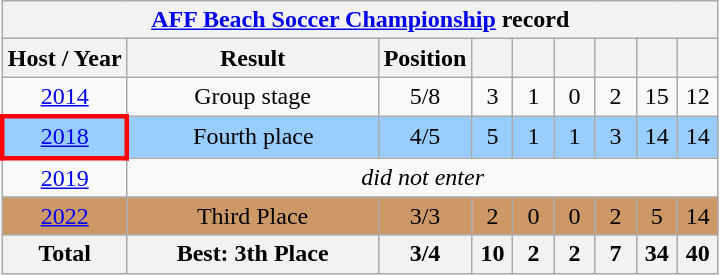<table class="wikitable" style="text-align: center;">
<tr>
<th colspan=9><a href='#'>AFF Beach Soccer Championship</a> record</th>
</tr>
<tr>
<th>Host / Year</th>
<th width=160>Result</th>
<th>Position</th>
<th width=20></th>
<th width=20></th>
<th width=20></th>
<th width=20></th>
<th width=20></th>
<th width=20></th>
</tr>
<tr>
<td> <a href='#'>2014</a></td>
<td>Group stage</td>
<td>5/8</td>
<td>3</td>
<td>1</td>
<td>0</td>
<td>2</td>
<td>15</td>
<td>12</td>
</tr>
<tr style="background:#9acdff;">
<td style="border: 3px solid red"> <a href='#'>2018</a></td>
<td>Fourth place</td>
<td>4/5</td>
<td>5</td>
<td>1</td>
<td>1</td>
<td>3</td>
<td>14</td>
<td>14</td>
</tr>
<tr>
<td> <a href='#'>2019</a></td>
<td colspan="8"><em>did not enter</em></td>
</tr>
<tr bgcolor=#cc9966>
<td> <a href='#'>2022</a></td>
<td>Third Place</td>
<td>3/3</td>
<td>2</td>
<td>0</td>
<td>0</td>
<td>2</td>
<td>5</td>
<td>14</td>
</tr>
<tr>
<th>Total</th>
<th>Best: 3th Place</th>
<th>3/4</th>
<th>10</th>
<th>2</th>
<th>2</th>
<th>7</th>
<th>34</th>
<th>40</th>
</tr>
</table>
